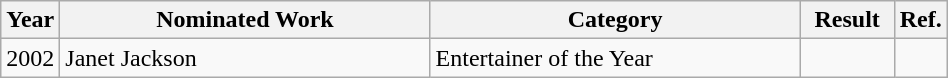<table class="wikitable" width="50%">
<tr>
<th width="5%">Year</th>
<th width="40%">Nominated Work</th>
<th width="40%">Category</th>
<th width="10%">Result</th>
<th width="5%">Ref.</th>
</tr>
<tr>
<td>2002</td>
<td>Janet Jackson</td>
<td>Entertainer of the Year</td>
<td></td>
<td></td>
</tr>
</table>
